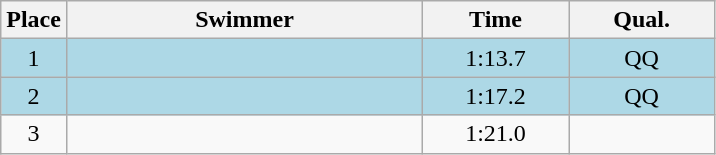<table class=wikitable style="text-align:center">
<tr>
<th>Place</th>
<th width=230>Swimmer</th>
<th width=90>Time</th>
<th width=90>Qual.</th>
</tr>
<tr bgcolor=lightblue>
<td>1</td>
<td align=left></td>
<td>1:13.7</td>
<td>QQ</td>
</tr>
<tr bgcolor=lightblue>
<td>2</td>
<td align=left></td>
<td>1:17.2</td>
<td>QQ</td>
</tr>
<tr>
<td>3</td>
<td align=left></td>
<td>1:21.0</td>
<td></td>
</tr>
</table>
